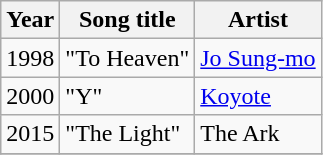<table class="wikitable sortable">
<tr>
<th>Year</th>
<th>Song title</th>
<th>Artist</th>
</tr>
<tr>
<td>1998</td>
<td>"To Heaven"</td>
<td><a href='#'>Jo Sung-mo</a></td>
</tr>
<tr>
<td>2000</td>
<td>"Y"</td>
<td><a href='#'>Koyote</a></td>
</tr>
<tr>
<td>2015</td>
<td>"The Light"</td>
<td>The Ark</td>
</tr>
<tr>
</tr>
</table>
